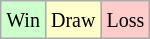<table class="wikitable">
<tr>
<td style="background-color: #CCFFCC;"><small>Win</small></td>
<td style="background-color: #FFFFCC;"><small>Draw</small></td>
<td style="background-color: #FFCCCC;"><small>Loss</small></td>
</tr>
</table>
